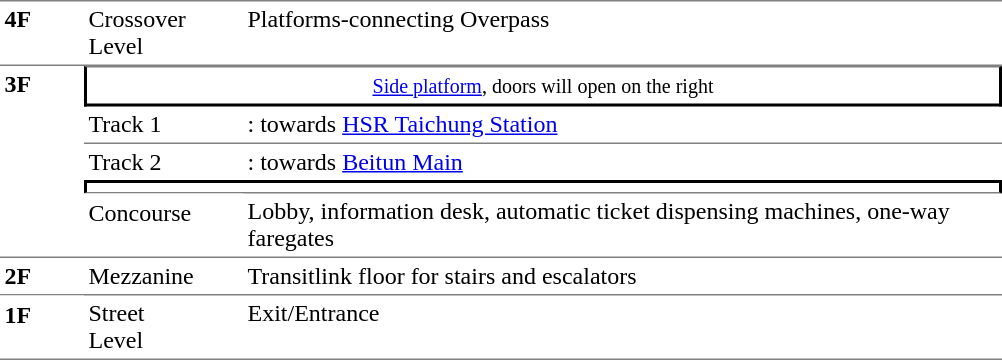<table table border=0 cellspacing=0 cellpadding=3>
<tr>
<td style="border-bottom:solid 1px gray;border-top:solid 1px gray;" width=50 valign=top><strong>4F</strong></td>
<td style="border-top:solid 1px gray;border-bottom:solid 1px gray;" width=100 valign=top>Crossover<br>Level</td>
<td style="border-top:solid 1px gray;border-bottom:solid 1px gray;" width=500 valign=top>Platforms-connecting Overpass</td>
</tr>
<tr>
<td width=50 rowspan=7 valign=top><strong>3F</strong></td>
</tr>
<tr>
<td style="border-right:solid 2px black;border-left:solid 2px black;border-bottom:solid 2px black;border-top:solid 1px gray;text-align:center;" colspan=2><small><a href='#'>Side platform</a>, doors will open on the right</small></td>
</tr>
<tr>
<td style="border-bottom:solid 1px gray;" width=100><span>Track 1</span></td>
<td style="border-bottom:solid 1px gray;" width=390>  : towards <a href='#'>HSR Taichung Station</a> </td>
</tr>
<tr>
<td style="border-bottom:solid 0px gray;" width=100><span>Track 2</span></td>
<td style="border-bottom:solid 0px gray;" width=390>  : towards <a href='#'>Beitun Main</a> </td>
</tr>
<tr>
<td style="border-top:solid 2px black;border-right:solid 2px black;border-left:solid 2px black;border-bottom:solid 1px gray;" colspan=2 align=center></td>
</tr>
<tr>
<td style="border-top:solid 1px white;" rowspan=2 valign=top>Concourse</td>
</tr>
<tr>
<td>Lobby, information desk, automatic ticket dispensing machines, one-way faregates</td>
</tr>
<tr>
<td style="border-bottom:solid 1px gray;border-top:solid 1px gray;" width=50 valign=top><strong>2F</strong></td>
<td style="border-top:solid 1px gray;border-bottom:solid 1px gray;" width=100 valign=top>Mezzanine</td>
<td style="border-top:solid 1px gray;border-bottom:solid 1px gray;" width=400 valign=top>Transitlink floor for stairs and escalators</td>
</tr>
<tr>
<td style="border-bottom:solid 1px gray;border-top:solid 1px white;" width=50 valign=top><strong>1F</strong></td>
<td style="border-top:solid 0px gray;border-bottom:solid 1px gray;" width=100 valign=top>Street<br>Level</td>
<td style="border-top:solid 0px gray;border-bottom:solid 1px gray;" width=400 valign=top>Exit/Entrance</td>
</tr>
<tr>
</tr>
</table>
